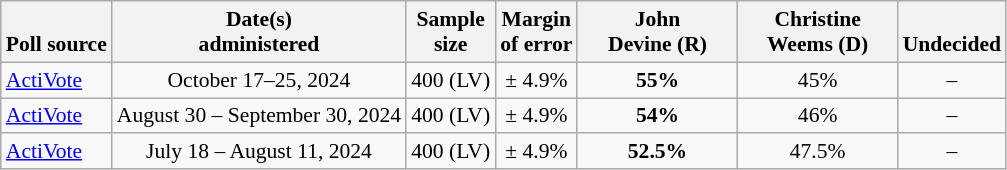<table class="wikitable" style="font-size:90%;text-align:center;">
<tr valign=bottom>
<th>Poll source</th>
<th>Date(s)<br>administered</th>
<th>Sample<br>size</th>
<th>Margin<br>of error</th>
<th style="width:100px;">John<br>Devine (R)</th>
<th style="width:100px;">Christine<br>Weems (D)</th>
<th>Undecided</th>
</tr>
<tr>
<td style="text-align:left;"><a href='#'>ActiVote</a></td>
<td data-sort-value="2024-07-11">October 17–25, 2024</td>
<td>400 (LV)</td>
<td>± 4.9%</td>
<td><strong>55%</strong></td>
<td>45%</td>
<td>–</td>
</tr>
<tr>
<td style="text-align:left;"><a href='#'>ActiVote</a></td>
<td data-sort-value="2024-07-11">August 30 – September 30, 2024</td>
<td>400 (LV)</td>
<td>± 4.9%</td>
<td><strong>54%</strong></td>
<td>46%</td>
<td>–</td>
</tr>
<tr>
<td style="text-align:left;"><a href='#'>ActiVote</a></td>
<td data-sort-value="2024-07-11">July 18 – August 11, 2024</td>
<td>400 (LV)</td>
<td>± 4.9%</td>
<td><strong>52.5%</strong></td>
<td>47.5%</td>
<td>–</td>
</tr>
</table>
